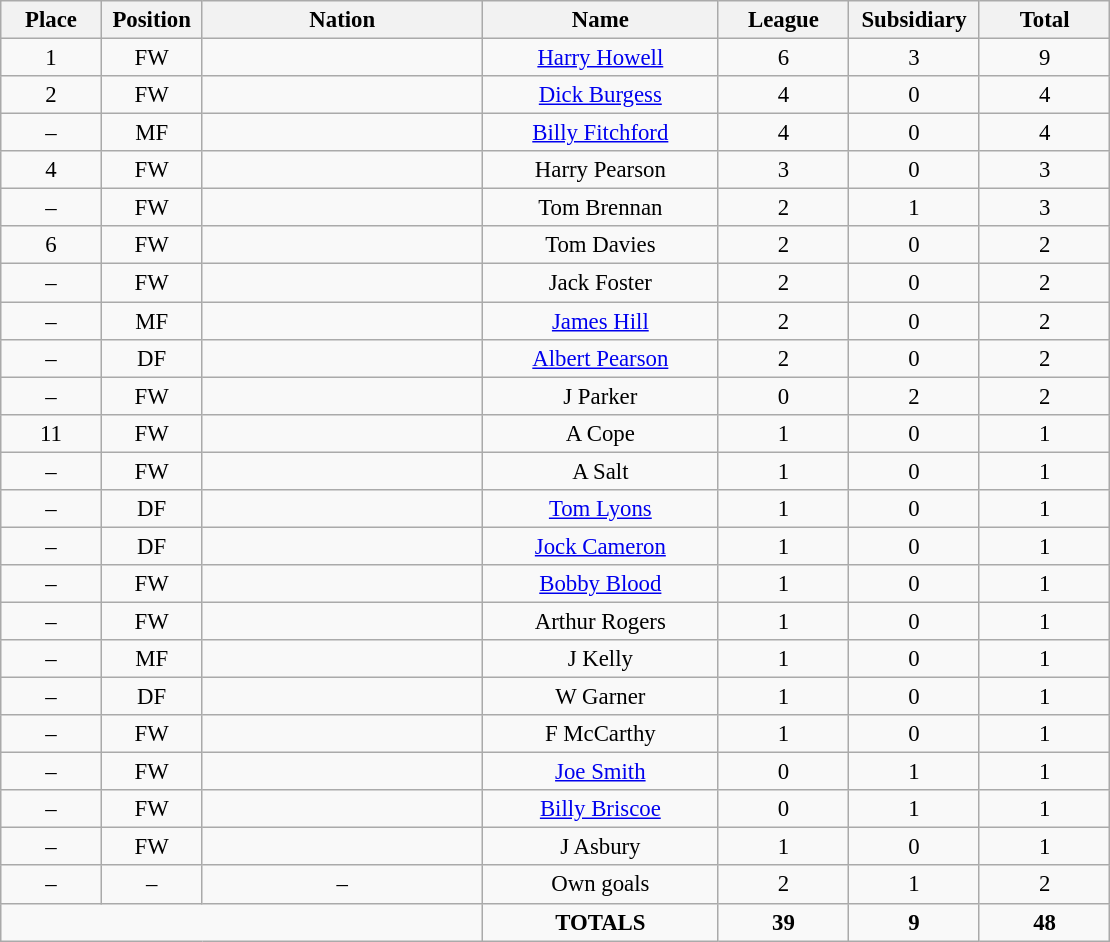<table class="wikitable" style="font-size: 95%; text-align: center;">
<tr>
<th width=60>Place</th>
<th width=60>Position</th>
<th width=180>Nation</th>
<th width=150>Name</th>
<th width=80>League</th>
<th width=80>Subsidiary</th>
<th width=80>Total</th>
</tr>
<tr>
<td>1</td>
<td>FW</td>
<td></td>
<td><a href='#'>Harry Howell</a></td>
<td>6</td>
<td>3</td>
<td>9</td>
</tr>
<tr>
<td>2</td>
<td>FW</td>
<td></td>
<td><a href='#'>Dick Burgess</a></td>
<td>4</td>
<td>0</td>
<td>4</td>
</tr>
<tr>
<td>–</td>
<td>MF</td>
<td></td>
<td><a href='#'>Billy Fitchford</a></td>
<td>4</td>
<td>0</td>
<td>4</td>
</tr>
<tr>
<td>4</td>
<td>FW</td>
<td></td>
<td>Harry Pearson</td>
<td>3</td>
<td>0</td>
<td>3</td>
</tr>
<tr>
<td>–</td>
<td>FW</td>
<td></td>
<td>Tom Brennan</td>
<td>2</td>
<td>1</td>
<td>3</td>
</tr>
<tr>
<td>6</td>
<td>FW</td>
<td></td>
<td>Tom Davies</td>
<td>2</td>
<td>0</td>
<td>2</td>
</tr>
<tr>
<td>–</td>
<td>FW</td>
<td></td>
<td>Jack Foster</td>
<td>2</td>
<td>0</td>
<td>2</td>
</tr>
<tr>
<td>–</td>
<td>MF</td>
<td></td>
<td><a href='#'>James Hill</a></td>
<td>2</td>
<td>0</td>
<td>2</td>
</tr>
<tr>
<td>–</td>
<td>DF</td>
<td></td>
<td><a href='#'>Albert Pearson</a></td>
<td>2</td>
<td>0</td>
<td>2</td>
</tr>
<tr>
<td>–</td>
<td>FW</td>
<td></td>
<td>J Parker</td>
<td>0</td>
<td>2</td>
<td>2</td>
</tr>
<tr>
<td>11</td>
<td>FW</td>
<td></td>
<td>A Cope</td>
<td>1</td>
<td>0</td>
<td>1</td>
</tr>
<tr>
<td>–</td>
<td>FW</td>
<td></td>
<td>A Salt</td>
<td>1</td>
<td>0</td>
<td>1</td>
</tr>
<tr>
<td>–</td>
<td>DF</td>
<td></td>
<td><a href='#'>Tom Lyons</a></td>
<td>1</td>
<td>0</td>
<td>1</td>
</tr>
<tr>
<td>–</td>
<td>DF</td>
<td></td>
<td><a href='#'>Jock Cameron</a></td>
<td>1</td>
<td>0</td>
<td>1</td>
</tr>
<tr>
<td>–</td>
<td>FW</td>
<td></td>
<td><a href='#'>Bobby Blood</a></td>
<td>1</td>
<td>0</td>
<td>1</td>
</tr>
<tr>
<td>–</td>
<td>FW</td>
<td></td>
<td>Arthur Rogers</td>
<td>1</td>
<td>0</td>
<td>1</td>
</tr>
<tr>
<td>–</td>
<td>MF</td>
<td></td>
<td>J Kelly</td>
<td>1</td>
<td>0</td>
<td>1</td>
</tr>
<tr>
<td>–</td>
<td>DF</td>
<td></td>
<td>W Garner</td>
<td>1</td>
<td>0</td>
<td>1</td>
</tr>
<tr>
<td>–</td>
<td>FW</td>
<td></td>
<td>F McCarthy</td>
<td>1</td>
<td>0</td>
<td>1</td>
</tr>
<tr>
<td>–</td>
<td>FW</td>
<td></td>
<td><a href='#'>Joe Smith</a></td>
<td>0</td>
<td>1</td>
<td>1</td>
</tr>
<tr>
<td>–</td>
<td>FW</td>
<td></td>
<td><a href='#'>Billy Briscoe</a></td>
<td>0</td>
<td>1</td>
<td>1</td>
</tr>
<tr>
<td>–</td>
<td>FW</td>
<td></td>
<td>J Asbury</td>
<td>1</td>
<td>0</td>
<td>1</td>
</tr>
<tr>
<td>–</td>
<td>–</td>
<td>–</td>
<td>Own goals</td>
<td>2</td>
<td>1</td>
<td>2</td>
</tr>
<tr>
<td colspan="3"></td>
<td><strong>TOTALS</strong></td>
<td><strong>39</strong></td>
<td><strong>9</strong></td>
<td><strong>48</strong></td>
</tr>
</table>
